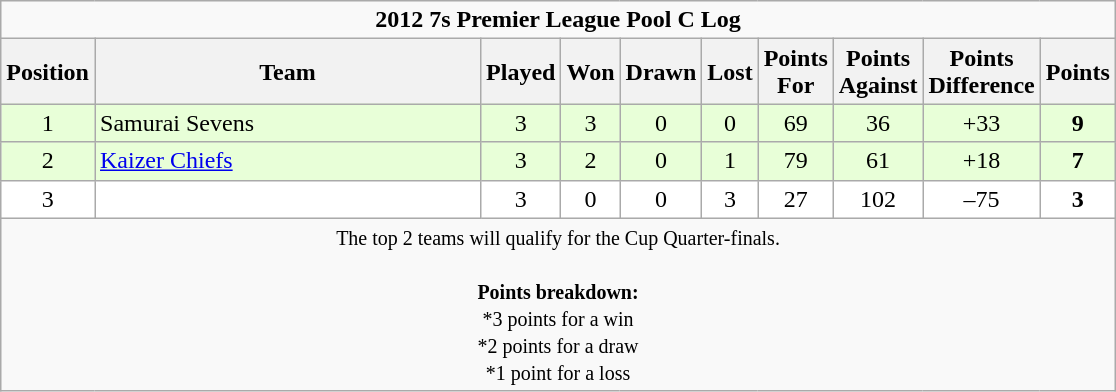<table class="wikitable" style="text-align: center;">
<tr>
<td colspan="10" cellpadding="0" cellspacing="0"><strong>2012 7s Premier League Pool C Log</strong></td>
</tr>
<tr>
<th bgcolor="#efefef" width="20">Position</th>
<th bgcolor="#efefef" width="250">Team</th>
<th bgcolor="#efefef" width="20">Played</th>
<th bgcolor="#efefef" width="20">Won</th>
<th bgcolor="#efefef" width="20">Drawn</th>
<th bgcolor="#efefef" width="20">Lost</th>
<th bgcolor="#efefef" width="20">Points For</th>
<th bgcolor="#efefef" width="20">Points Against</th>
<th bgcolor="#efefef" width="20">Points Difference</th>
<th bgcolor="#efefef" width="20">Points<br></th>
</tr>
<tr bgcolor=#E8FFD8>
<td>1</td>
<td align=left>Samurai Sevens</td>
<td>3</td>
<td>3</td>
<td>0</td>
<td>0</td>
<td>69</td>
<td>36</td>
<td>+33</td>
<td><strong>9</strong></td>
</tr>
<tr bgcolor=#E8FFD8>
<td>2</td>
<td align=left><a href='#'>Kaizer Chiefs</a></td>
<td>3</td>
<td>2</td>
<td>0</td>
<td>1</td>
<td>79</td>
<td>61</td>
<td>+18</td>
<td><strong>7</strong></td>
</tr>
<tr bgcolor=#FFFFFF>
<td>3</td>
<td align=left></td>
<td>3</td>
<td>0</td>
<td>0</td>
<td>3</td>
<td>27</td>
<td>102</td>
<td>–75</td>
<td><strong>3</strong></td>
</tr>
<tr |align=left|>
<td colspan="10" style="border:0px"><small>The top 2 teams will qualify for the Cup Quarter-finals.<br><br><strong>Points breakdown:</strong><br>*3 points for a win<br>*2 points for a draw<br>*1 point for a loss</small></td>
</tr>
</table>
